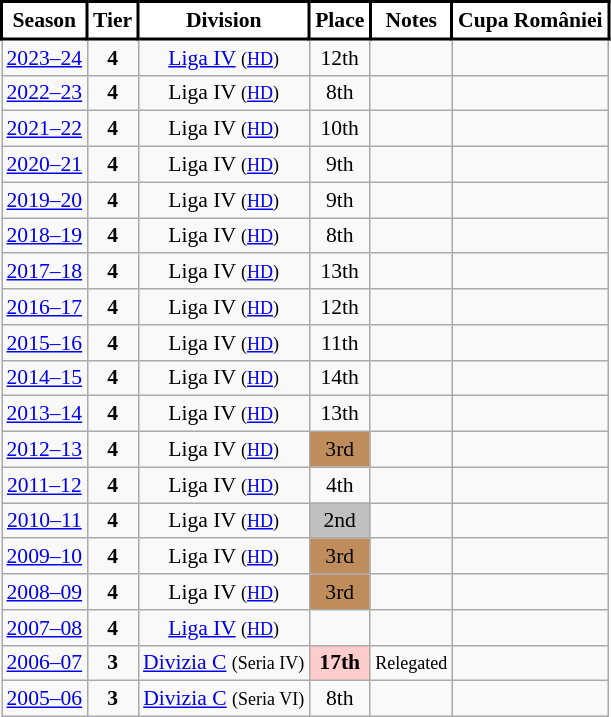<table class="wikitable" style="text-align:center; font-size:90%">
<tr>
<th style="background:#FFFFFF;color:#000000;border:2px solid #000000;">Season</th>
<th style="background:#FFFFFF;color:#000000;border:2px solid #000000;">Tier</th>
<th style="background:#FFFFFF;color:#000000;border:2px solid #000000;">Division</th>
<th style="background:#FFFFFF;color:#000000;border:2px solid #000000;">Place</th>
<th style="background:#FFFFFF;color:#000000;border:2px solid #000000;">Notes</th>
<th style="background:#FFFFFF;color:#000000;border:2px solid #000000;">Cupa României</th>
</tr>
<tr>
<td><a href='#'>2023–24</a></td>
<td><strong>4</strong></td>
<td><a href='#'>Liga IV</a> <small>(<a href='#'>HD</a>)</small></td>
<td>12th</td>
<td></td>
<td></td>
</tr>
<tr>
<td><a href='#'>2022–23</a></td>
<td><strong>4</strong></td>
<td>Liga IV  <small>(<a href='#'>HD</a>)</small></td>
<td>8th</td>
<td></td>
<td></td>
</tr>
<tr>
<td><a href='#'>2021–22</a></td>
<td><strong>4</strong></td>
<td>Liga IV <small>(<a href='#'>HD</a>)</small></td>
<td>10th</td>
<td></td>
<td></td>
</tr>
<tr>
<td><a href='#'>2020–21</a></td>
<td><strong>4</strong></td>
<td>Liga IV  <small>(<a href='#'>HD</a>)</small></td>
<td>9th</td>
<td></td>
<td></td>
</tr>
<tr>
<td><a href='#'>2019–20</a></td>
<td><strong>4</strong></td>
<td>Liga IV  <small>(<a href='#'>HD</a>)</small></td>
<td>9th</td>
<td></td>
<td></td>
</tr>
<tr>
<td><a href='#'>2018–19</a></td>
<td><strong>4</strong></td>
<td>Liga IV  <small>(<a href='#'>HD</a>)</small></td>
<td>8th</td>
<td></td>
<td></td>
</tr>
<tr>
<td><a href='#'>2017–18</a></td>
<td><strong>4</strong></td>
<td>Liga IV  <small>(<a href='#'>HD</a>)</small></td>
<td>13th</td>
<td></td>
<td></td>
</tr>
<tr>
<td><a href='#'>2016–17</a></td>
<td><strong>4</strong></td>
<td>Liga IV  <small>(<a href='#'>HD</a>)</small></td>
<td>12th</td>
<td></td>
<td></td>
</tr>
<tr>
<td><a href='#'>2015–16</a></td>
<td><strong>4</strong></td>
<td>Liga IV  <small>(<a href='#'>HD</a>)</small></td>
<td>11th</td>
<td></td>
<td></td>
</tr>
<tr>
<td><a href='#'>2014–15</a></td>
<td><strong>4</strong></td>
<td>Liga IV  <small>(<a href='#'>HD</a>)</small></td>
<td>14th</td>
<td></td>
<td></td>
</tr>
<tr>
<td><a href='#'>2013–14</a></td>
<td><strong>4</strong></td>
<td>Liga IV  <small>(<a href='#'>HD</a>)</small></td>
<td>13th</td>
<td></td>
<td></td>
</tr>
<tr>
<td><a href='#'>2012–13</a></td>
<td><strong>4</strong></td>
<td>Liga IV  <small>(<a href='#'>HD</a>)</small></td>
<td align=center bgcolor=#BF8D5B>3rd</td>
<td></td>
<td></td>
</tr>
<tr>
<td><a href='#'>2011–12</a></td>
<td><strong>4</strong></td>
<td>Liga IV  <small>(<a href='#'>HD</a>)</small></td>
<td>4th</td>
<td></td>
<td></td>
</tr>
<tr>
<td><a href='#'>2010–11</a></td>
<td><strong>4</strong></td>
<td>Liga IV  <small>(<a href='#'>HD</a>)</small></td>
<td align=center bgcolor=silver>2nd</td>
<td></td>
<td></td>
</tr>
<tr>
<td><a href='#'>2009–10</a></td>
<td><strong>4</strong></td>
<td>Liga IV  <small>(<a href='#'>HD</a>)</small></td>
<td align=center bgcolor=#BF8D5B>3rd</td>
<td></td>
<td></td>
</tr>
<tr>
<td><a href='#'>2008–09</a></td>
<td><strong>4</strong></td>
<td>Liga IV <small>(<a href='#'>HD</a>)</small></td>
<td align=center bgcolor=#BF8D5B>3rd</td>
<td></td>
<td></td>
</tr>
<tr>
<td><a href='#'>2007–08</a></td>
<td><strong>4</strong></td>
<td><a href='#'>Liga IV</a> <small>(<a href='#'>HD</a>)</small></td>
<td></td>
<td></td>
<td></td>
</tr>
<tr>
<td><a href='#'>2006–07</a></td>
<td><strong>3</strong></td>
<td><a href='#'>Divizia C</a> <small>(Seria IV)</small></td>
<td align=center bgcolor=#FFCCCC><strong>17th</strong></td>
<td><small>Relegated</small></td>
<td></td>
</tr>
<tr>
<td><a href='#'>2005–06</a></td>
<td><strong>3</strong></td>
<td><a href='#'>Divizia C</a> <small>(Seria VI)</small></td>
<td>8th</td>
<td></td>
<td></td>
</tr>
</table>
